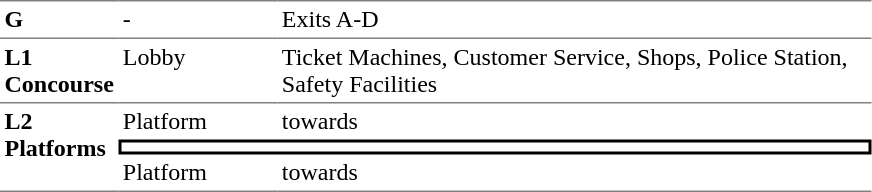<table border=0 cellspacing=0 cellpadding=3>
<tr>
<td style="border-top:solid 1px gray;" width=50 valign=top><strong>G</strong></td>
<td style="border-top:solid 1px gray;" width=100 valign=top>-</td>
<td style="border-top:solid 1px gray;" width=390 valign=top>Exits A-D</td>
</tr>
<tr>
<td style="border-bottom:solid 1px gray; border-top:solid 1px gray;" valign=top><strong>L1<br>Concourse</strong></td>
<td style="border-bottom:solid 1px gray; border-top:solid 1px gray;" valign=top>Lobby</td>
<td style="border-bottom:solid 1px gray; border-top:solid 1px gray;" valign=top>Ticket Machines, Customer Service, Shops, Police Station, Safety Facilities</td>
</tr>
<tr>
<td style="border-bottom:solid 1px gray;" rowspan=3 valign=top><strong>L2<br>Platforms</strong></td>
<td>Platform </td>
<td>  towards  </td>
</tr>
<tr>
<td style="border-right:solid 2px black;border-left:solid 2px black;border-top:solid 2px black;border-bottom:solid 2px black;text-align:center;" colspan=2></td>
</tr>
<tr>
<td style="border-bottom:solid 1px gray;">Platform </td>
<td style="border-bottom:solid 1px gray;"> towards   </td>
</tr>
</table>
